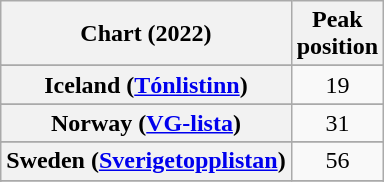<table class="wikitable sortable plainrowheaders" style="text-align:center">
<tr>
<th scope="col">Chart (2022)</th>
<th scope="col">Peak<br>position</th>
</tr>
<tr>
</tr>
<tr>
</tr>
<tr>
</tr>
<tr>
</tr>
<tr>
<th scope="row">Iceland (<a href='#'>Tónlistinn</a>)</th>
<td>19</td>
</tr>
<tr>
</tr>
<tr>
</tr>
<tr>
<th scope="row">Norway (<a href='#'>VG-lista</a>)</th>
<td>31</td>
</tr>
<tr>
</tr>
<tr>
</tr>
<tr>
<th scope="row">Sweden (<a href='#'>Sverigetopplistan</a>)</th>
<td>56</td>
</tr>
<tr>
</tr>
<tr>
</tr>
<tr>
</tr>
<tr>
</tr>
</table>
